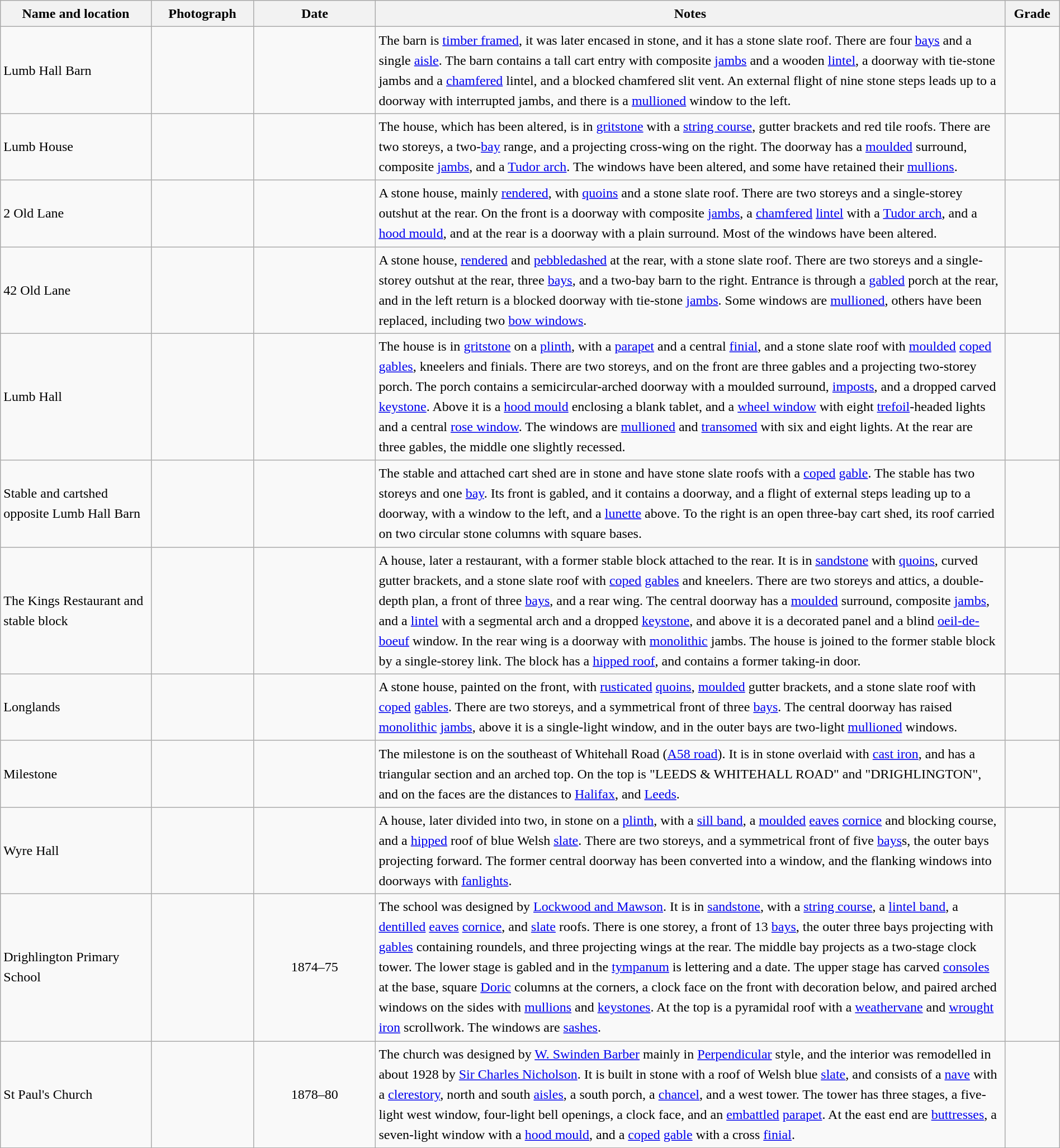<table class="wikitable sortable plainrowheaders" style="width:100%; border:0; text-align:left; line-height:150%;">
<tr>
<th scope="col"  style="width:150px">Name and location</th>
<th scope="col"  style="width:100px" class="unsortable">Photograph</th>
<th scope="col"  style="width:120px">Date</th>
<th scope="col"  style="width:650px" class="unsortable">Notes</th>
<th scope="col"  style="width:50px">Grade</th>
</tr>
<tr>
<td>Lumb Hall Barn<br><small></small></td>
<td></td>
<td align="center"></td>
<td>The barn is <a href='#'>timber framed</a>, it was later encased in stone, and it has a stone slate roof.  There are four <a href='#'>bays</a> and a single <a href='#'>aisle</a>.  The barn contains a tall cart entry with composite <a href='#'>jambs</a> and a wooden <a href='#'>lintel</a>, a doorway with tie-stone jambs and a <a href='#'>chamfered</a> lintel, and a blocked chamfered slit vent.  An external flight of nine stone steps leads up to a doorway with interrupted jambs, and there is a <a href='#'>mullioned</a> window to the left.</td>
<td align="center" ></td>
</tr>
<tr>
<td>Lumb House<br><small></small></td>
<td></td>
<td align="center"></td>
<td>The house, which has been altered, is in <a href='#'>gritstone</a> with a <a href='#'>string course</a>, gutter brackets and red tile roofs.  There are two storeys, a two-<a href='#'>bay</a> range, and a projecting cross-wing on the right.  The doorway has a <a href='#'>moulded</a> surround, composite <a href='#'>jambs</a>, and a <a href='#'>Tudor arch</a>.  The windows have been altered, and some have retained their <a href='#'>mullions</a>.</td>
<td align="center" ></td>
</tr>
<tr>
<td>2 Old Lane<br><small></small></td>
<td></td>
<td align="center"></td>
<td>A stone house, mainly <a href='#'>rendered</a>, with <a href='#'>quoins</a> and a stone slate roof.  There are two storeys and a single-storey outshut at the rear.  On the front is a doorway with composite <a href='#'>jambs</a>, a <a href='#'>chamfered</a> <a href='#'>lintel</a> with a <a href='#'>Tudor arch</a>, and a <a href='#'>hood mould</a>, and at the rear is a doorway with a plain surround.  Most of the windows have been altered.</td>
<td align="center" ></td>
</tr>
<tr>
<td>42 Old Lane<br><small></small></td>
<td></td>
<td align="center"></td>
<td>A stone house, <a href='#'>rendered</a> and <a href='#'>pebbledashed</a> at the rear, with a stone slate roof.  There are two storeys and a single-storey outshut at the rear, three <a href='#'>bays</a>, and a two-bay barn to the right.  Entrance is through a <a href='#'>gabled</a> porch at the rear, and in the left return is a blocked doorway with tie-stone <a href='#'>jambs</a>.  Some windows are <a href='#'>mullioned</a>, others have been replaced, including two <a href='#'>bow windows</a>.</td>
<td align="center" ></td>
</tr>
<tr>
<td>Lumb Hall<br><small></small></td>
<td></td>
<td align="center"></td>
<td>The house is in <a href='#'>gritstone</a> on a <a href='#'>plinth</a>, with a <a href='#'>parapet</a> and a central <a href='#'>finial</a>, and a stone slate roof with <a href='#'>moulded</a> <a href='#'>coped</a> <a href='#'>gables</a>, kneelers and finials.  There are two storeys, and on the front are three gables and a projecting two-storey porch.  The porch contains a semicircular-arched doorway with a moulded surround, <a href='#'>imposts</a>, and a dropped carved <a href='#'>keystone</a>.  Above it is a <a href='#'>hood mould</a> enclosing a blank tablet, and a <a href='#'>wheel window</a> with eight <a href='#'>trefoil</a>-headed lights and a central <a href='#'>rose window</a>.  The windows are <a href='#'>mullioned</a> and <a href='#'>transomed</a> with six and eight lights.  At the rear are three gables, the middle one slightly recessed.</td>
<td align="center" ></td>
</tr>
<tr>
<td>Stable and cartshed opposite Lumb Hall Barn<br><small></small></td>
<td></td>
<td align="center"></td>
<td>The stable and attached cart shed are in stone and have stone slate roofs with a <a href='#'>coped</a> <a href='#'>gable</a>.  The stable has two storeys and one <a href='#'>bay</a>.  Its front is gabled, and it contains a doorway, and a flight of external steps leading up to a doorway, with a window to the left, and a <a href='#'>lunette</a> above.  To the right is an open three-bay cart shed, its roof carried on two circular stone columns with square bases.</td>
<td align="center" ></td>
</tr>
<tr>
<td>The Kings Restaurant and stable block<br><small></small></td>
<td></td>
<td align="center"></td>
<td>A house, later a restaurant, with a former stable block attached to the rear.  It is in <a href='#'>sandstone</a> with <a href='#'>quoins</a>, curved gutter brackets, and a stone slate roof with <a href='#'>coped</a> <a href='#'>gables</a> and kneelers.  There are two storeys and attics, a double-depth plan, a front of three <a href='#'>bays</a>, and a rear wing.  The central doorway has a <a href='#'>moulded</a> surround, composite <a href='#'>jambs</a>, and a <a href='#'>lintel</a> with a segmental arch and a dropped <a href='#'>keystone</a>, and above it is a decorated panel and a blind <a href='#'>oeil-de-boeuf</a> window.  In the rear wing is a doorway with <a href='#'>monolithic</a> jambs.  The house is joined to the former stable block by a single-storey link.  The block has a <a href='#'>hipped roof</a>, and contains a former taking-in door.</td>
<td align="center" ></td>
</tr>
<tr>
<td>Longlands<br><small></small></td>
<td></td>
<td align="center"></td>
<td>A stone house, painted on the front, with <a href='#'>rusticated</a> <a href='#'>quoins</a>, <a href='#'>moulded</a> gutter brackets, and a stone slate roof with <a href='#'>coped</a> <a href='#'>gables</a>.  There are two storeys, and a symmetrical front of three <a href='#'>bays</a>.  The central doorway has raised <a href='#'>monolithic</a> <a href='#'>jambs</a>, above it is a single-light window, and in the outer bays are two-light <a href='#'>mullioned</a> windows.</td>
<td align="center" ></td>
</tr>
<tr>
<td>Milestone<br><small></small></td>
<td></td>
<td align="center"></td>
<td>The milestone is on the southeast of Whitehall Road (<a href='#'>A58 road</a>).  It is in stone overlaid with <a href='#'>cast iron</a>, and has a triangular section and an arched top.  On the top is "LEEDS & WHITEHALL ROAD" and  "DRIGHLINGTON", and on the faces are the distances to <a href='#'>Halifax</a>, and <a href='#'>Leeds</a>.</td>
<td align="center" ></td>
</tr>
<tr>
<td>Wyre Hall<br><small></small></td>
<td></td>
<td align="center"></td>
<td>A house, later divided into two, in stone on a <a href='#'>plinth</a>, with a <a href='#'>sill band</a>, a <a href='#'>moulded</a> <a href='#'>eaves</a> <a href='#'>cornice</a> and blocking course, and a <a href='#'>hipped</a> roof of blue Welsh <a href='#'>slate</a>.  There are two storeys, and a symmetrical front of five <a href='#'>bays</a>s, the outer bays projecting forward.  The former central doorway has been converted into a window, and the flanking windows into doorways with <a href='#'>fanlights</a>.</td>
<td align="center" ></td>
</tr>
<tr>
<td>Drighlington Primary School<br><small></small></td>
<td></td>
<td align="center">1874–75</td>
<td>The school was designed by <a href='#'>Lockwood and Mawson</a>.  It is in <a href='#'>sandstone</a>, with a <a href='#'>string course</a>, a <a href='#'>lintel band</a>, a <a href='#'>dentilled</a> <a href='#'>eaves</a> <a href='#'>cornice</a>, and <a href='#'>slate</a> roofs.  There is one storey, a front of 13 <a href='#'>bays</a>, the outer three bays projecting with <a href='#'>gables</a> containing roundels, and three projecting wings at the rear.  The middle bay projects as a two-stage clock tower.  The lower stage is gabled and in the <a href='#'>tympanum</a> is lettering and a date.  The upper stage has carved <a href='#'>consoles</a> at the base, square <a href='#'>Doric</a> columns at the corners, a clock face on the front with decoration below, and paired arched windows on the sides with <a href='#'>mullions</a> and <a href='#'>keystones</a>.  At the top is a pyramidal roof with a <a href='#'>weathervane</a> and <a href='#'>wrought iron</a> scrollwork.  The windows are <a href='#'>sashes</a>.</td>
<td align="center" ></td>
</tr>
<tr>
<td>St Paul's Church<br><small></small></td>
<td></td>
<td align="center">1878–80</td>
<td>The church was designed by <a href='#'>W. Swinden Barber</a> mainly in <a href='#'>Perpendicular</a> style, and the interior was remodelled in about 1928 by <a href='#'>Sir Charles Nicholson</a>.  It is built in stone with a roof of Welsh blue <a href='#'>slate</a>, and consists of a <a href='#'>nave</a> with a <a href='#'>clerestory</a>, north and south <a href='#'>aisles</a>, a south porch, a <a href='#'>chancel</a>, and a west tower.  The tower has three stages, a five-light west window, four-light bell openings, a clock face, and an <a href='#'>embattled</a> <a href='#'>parapet</a>.  At the east end are <a href='#'>buttresses</a>, a seven-light window with a <a href='#'>hood mould</a>, and a <a href='#'>coped</a> <a href='#'>gable</a> with a cross <a href='#'>finial</a>.</td>
<td align="center" ></td>
</tr>
<tr>
</tr>
</table>
